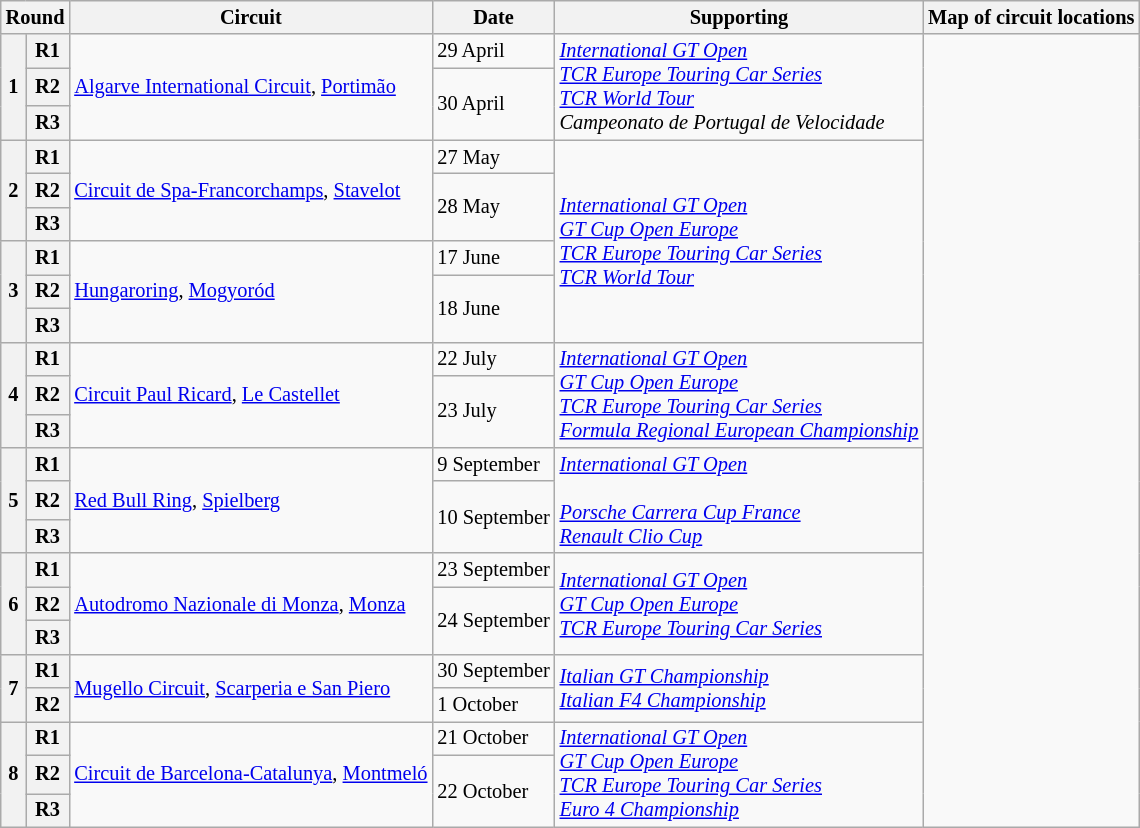<table class="wikitable" style="font-size: 85%;">
<tr>
<th colspan="2">Round</th>
<th>Circuit</th>
<th>Date</th>
<th>Supporting</th>
<th>Map of circuit locations</th>
</tr>
<tr>
<th rowspan="3">1</th>
<th>R1</th>
<td rowspan="3"> <a href='#'>Algarve International Circuit</a>, <a href='#'>Portimão</a></td>
<td>29 April</td>
<td rowspan="3"><em><a href='#'>International GT Open</a></em><br><em><a href='#'>TCR Europe Touring Car Series</a><br><a href='#'>TCR World Tour</a><br>Campeonato de Portugal de Velocidade</em></td>
<td rowspan="23"></td>
</tr>
<tr>
<th>R2</th>
<td rowspan="2">30 April</td>
</tr>
<tr>
<th>R3</th>
</tr>
<tr>
<th rowspan="3">2</th>
<th>R1</th>
<td rowspan="3" nowrap> <a href='#'>Circuit de Spa-Francorchamps</a>, <a href='#'>Stavelot</a></td>
<td>27 May</td>
<td rowspan="6"><em><a href='#'>International GT Open</a><br><a href='#'>GT Cup Open Europe</a></em><br><em><a href='#'>TCR Europe Touring Car Series</a><br><a href='#'>TCR World Tour</a></em></td>
</tr>
<tr>
<th>R2</th>
<td rowspan="2">28 May</td>
</tr>
<tr>
<th>R3</th>
</tr>
<tr>
<th rowspan="3">3</th>
<th>R1</th>
<td rowspan="3"> <a href='#'>Hungaroring</a>, <a href='#'>Mogyoród</a></td>
<td>17 June</td>
</tr>
<tr>
<th>R2</th>
<td rowspan="2">18 June</td>
</tr>
<tr>
<th>R3</th>
</tr>
<tr>
<th rowspan="3">4</th>
<th>R1</th>
<td rowspan="3"> <a href='#'>Circuit Paul Ricard</a>, <a href='#'>Le Castellet</a></td>
<td>22 July</td>
<td rowspan="3"><em><a href='#'>International GT Open</a><br><a href='#'>GT Cup Open Europe</a></em><br><em><a href='#'>TCR Europe Touring Car Series</a></em><br><em><a href='#'>Formula Regional European Championship</a></em></td>
</tr>
<tr>
<th>R2</th>
<td rowspan="2">23 July</td>
</tr>
<tr>
<th>R3</th>
</tr>
<tr>
<th rowspan="3">5</th>
<th>R1</th>
<td rowspan="3"> <a href='#'>Red Bull Ring</a>, <a href='#'>Spielberg</a></td>
<td>9 September</td>
<td rowspan="3"><em><a href='#'>International GT Open</a></em><br><em><br><a href='#'>Porsche Carrera Cup France</a><br><a href='#'>Renault Clio Cup</a></em></td>
</tr>
<tr>
<th>R2</th>
<td rowspan="2">10 September</td>
</tr>
<tr>
<th>R3</th>
</tr>
<tr>
<th rowspan="3">6</th>
<th>R1</th>
<td rowspan="3"> <a href='#'>Autodromo Nazionale di Monza</a>, <a href='#'>Monza</a></td>
<td>23 September</td>
<td rowspan="3"><em><a href='#'>International GT Open</a><br><a href='#'>GT Cup Open Europe</a></em><br><em><a href='#'>TCR Europe Touring Car Series</a></em></td>
</tr>
<tr>
<th>R2</th>
<td rowspan="2" nowrap>24 September</td>
</tr>
<tr>
<th>R3</th>
</tr>
<tr>
<th rowspan="2">7</th>
<th>R1</th>
<td rowspan="2"> <a href='#'>Mugello Circuit</a>, <a href='#'>Scarperia e San Piero</a></td>
<td>30 September</td>
<td rowspan="2"><em><a href='#'>Italian GT Championship</a></em><br><em><a href='#'>Italian F4 Championship</a></em></td>
</tr>
<tr>
<th>R2</th>
<td>1 October</td>
</tr>
<tr>
<th rowspan="3">8</th>
<th>R1</th>
<td rowspan="3" nowrap> <a href='#'>Circuit de Barcelona-Catalunya</a>, <a href='#'>Montmeló</a></td>
<td>21 October</td>
<td rowspan="3"><em><a href='#'>International GT Open</a><br><a href='#'>GT Cup Open Europe</a></em><br><em><a href='#'>TCR Europe Touring Car Series</a></em><br><em><a href='#'>Euro 4 Championship</a></em></td>
</tr>
<tr>
<th>R2</th>
<td rowspan="2">22 October</td>
</tr>
<tr>
<th>R3</th>
</tr>
</table>
